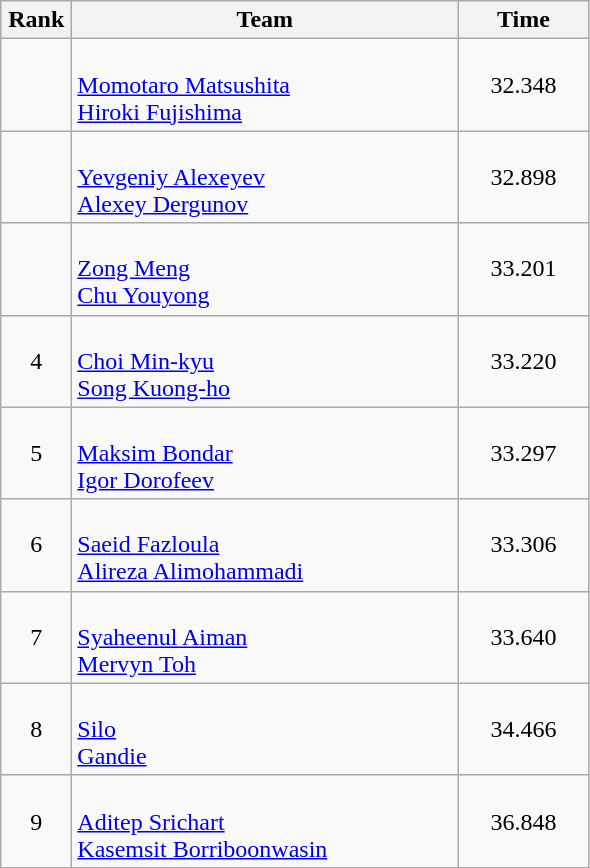<table class=wikitable style="text-align:center">
<tr>
<th width=40>Rank</th>
<th width=250>Team</th>
<th width=80>Time</th>
</tr>
<tr>
<td></td>
<td align=left><br><a href='#'>Momotaro Matsushita</a><br><a href='#'>Hiroki Fujishima</a></td>
<td>32.348</td>
</tr>
<tr>
<td></td>
<td align=left><br><a href='#'>Yevgeniy Alexeyev</a><br><a href='#'>Alexey Dergunov</a></td>
<td>32.898</td>
</tr>
<tr>
<td></td>
<td align=left><br><a href='#'>Zong Meng</a><br><a href='#'>Chu Youyong</a></td>
<td>33.201</td>
</tr>
<tr>
<td>4</td>
<td align=left><br><a href='#'>Choi Min-kyu</a><br><a href='#'>Song Kuong-ho</a></td>
<td>33.220</td>
</tr>
<tr>
<td>5</td>
<td align=left><br><a href='#'>Maksim Bondar</a><br><a href='#'>Igor Dorofeev</a></td>
<td>33.297</td>
</tr>
<tr>
<td>6</td>
<td align=left><br><a href='#'>Saeid Fazloula</a><br><a href='#'>Alireza Alimohammadi</a></td>
<td>33.306</td>
</tr>
<tr>
<td>7</td>
<td align=left><br><a href='#'>Syaheenul Aiman</a><br><a href='#'>Mervyn Toh</a></td>
<td>33.640</td>
</tr>
<tr>
<td>8</td>
<td align=left><br><a href='#'>Silo</a><br><a href='#'>Gandie</a></td>
<td>34.466</td>
</tr>
<tr>
<td>9</td>
<td align=left><br><a href='#'>Aditep Srichart</a><br><a href='#'>Kasemsit Borriboonwasin</a></td>
<td>36.848</td>
</tr>
</table>
